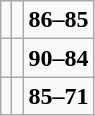<table class="wikitable">
<tr>
<td></td>
<td></td>
<td><strong>86–85</strong></td>
</tr>
<tr>
<td></td>
<td></td>
<td><strong>90–84</strong></td>
</tr>
<tr>
<td></td>
<td></td>
<td><strong>85–71</strong></td>
</tr>
</table>
